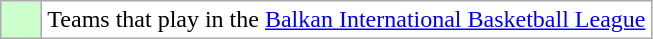<table class="wikitable" style="font-size: ;text-align:center;">
<tr>
<td style="background: #cfc;" width="20"></td>
<td bgcolor="#ffffff" align="left">Teams that play in the <a href='#'>Balkan International Basketball League</a></td>
</tr>
</table>
